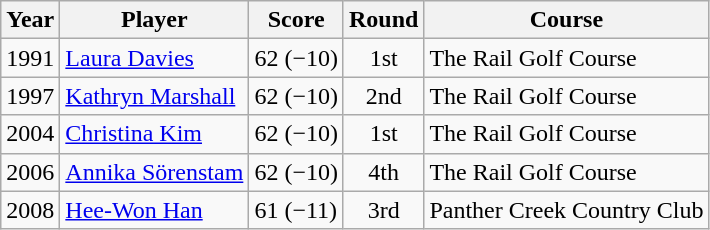<table class="wikitable">
<tr>
<th>Year</th>
<th>Player</th>
<th>Score</th>
<th>Round</th>
<th>Course</th>
</tr>
<tr>
<td>1991</td>
<td><a href='#'>Laura Davies</a></td>
<td>62 (−10)</td>
<td align=center>1st</td>
<td>The Rail Golf Course</td>
</tr>
<tr>
<td>1997</td>
<td><a href='#'>Kathryn Marshall</a></td>
<td>62 (−10)</td>
<td align=center>2nd</td>
<td>The Rail Golf Course</td>
</tr>
<tr>
<td>2004</td>
<td><a href='#'>Christina Kim</a></td>
<td>62 (−10)</td>
<td align=center>1st</td>
<td>The Rail Golf Course</td>
</tr>
<tr>
<td>2006</td>
<td><a href='#'>Annika Sörenstam</a></td>
<td>62 (−10)</td>
<td align=center>4th</td>
<td>The Rail Golf Course</td>
</tr>
<tr>
<td>2008</td>
<td><a href='#'>Hee-Won Han</a></td>
<td>61 (−11)</td>
<td align=center>3rd</td>
<td>Panther Creek Country Club</td>
</tr>
</table>
